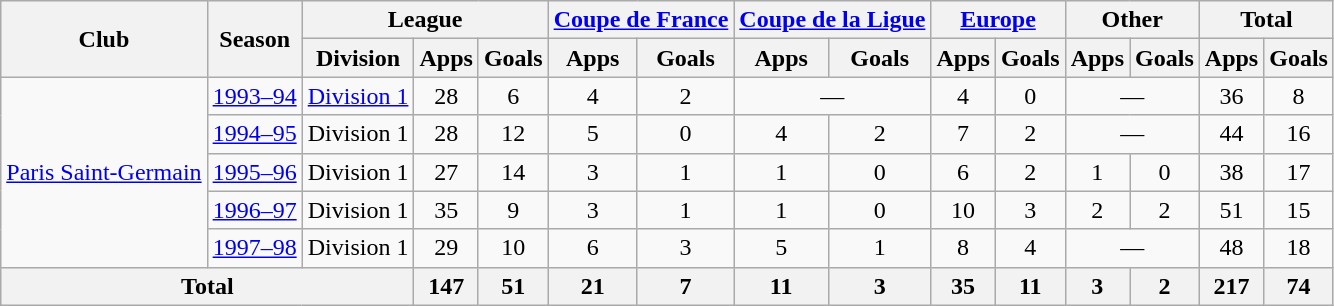<table class="wikitable" style="text-align:center">
<tr>
<th rowspan="2">Club</th>
<th rowspan="2">Season</th>
<th colspan="3">League</th>
<th colspan="2"><a href='#'>Coupe de France</a></th>
<th colspan="2"><a href='#'>Coupe de la Ligue</a></th>
<th colspan="2"><a href='#'>Europe</a></th>
<th colspan="2">Other</th>
<th colspan="2">Total</th>
</tr>
<tr>
<th>Division</th>
<th>Apps</th>
<th>Goals</th>
<th>Apps</th>
<th>Goals</th>
<th>Apps</th>
<th>Goals</th>
<th>Apps</th>
<th>Goals</th>
<th>Apps</th>
<th>Goals</th>
<th>Apps</th>
<th>Goals</th>
</tr>
<tr>
<td rowspan="5"><a href='#'>Paris Saint-Germain</a></td>
<td><a href='#'>1993–94</a></td>
<td><a href='#'>Division 1</a></td>
<td>28</td>
<td>6</td>
<td>4</td>
<td>2</td>
<td colspan="2">—</td>
<td>4</td>
<td>0</td>
<td colspan="2">—</td>
<td>36</td>
<td>8</td>
</tr>
<tr>
<td><a href='#'>1994–95</a></td>
<td>Division 1</td>
<td>28</td>
<td>12</td>
<td>5</td>
<td>0</td>
<td>4</td>
<td>2</td>
<td>7</td>
<td>2</td>
<td colspan="2">—</td>
<td>44</td>
<td>16</td>
</tr>
<tr>
<td><a href='#'>1995–96</a></td>
<td>Division 1</td>
<td>27</td>
<td>14</td>
<td>3</td>
<td>1</td>
<td>1</td>
<td>0</td>
<td>6</td>
<td>2</td>
<td>1</td>
<td>0</td>
<td>38</td>
<td>17</td>
</tr>
<tr>
<td><a href='#'>1996–97</a></td>
<td>Division 1</td>
<td>35</td>
<td>9</td>
<td>3</td>
<td>1</td>
<td>1</td>
<td>0</td>
<td>10</td>
<td>3</td>
<td>2</td>
<td>2</td>
<td>51</td>
<td>15</td>
</tr>
<tr>
<td><a href='#'>1997–98</a></td>
<td>Division 1</td>
<td>29</td>
<td>10</td>
<td>6</td>
<td>3</td>
<td>5</td>
<td>1</td>
<td>8</td>
<td>4</td>
<td colspan="2">—</td>
<td>48</td>
<td>18</td>
</tr>
<tr>
<th colspan="3">Total</th>
<th>147</th>
<th>51</th>
<th>21</th>
<th>7</th>
<th>11</th>
<th>3</th>
<th>35</th>
<th>11</th>
<th>3</th>
<th>2</th>
<th>217</th>
<th>74</th>
</tr>
</table>
